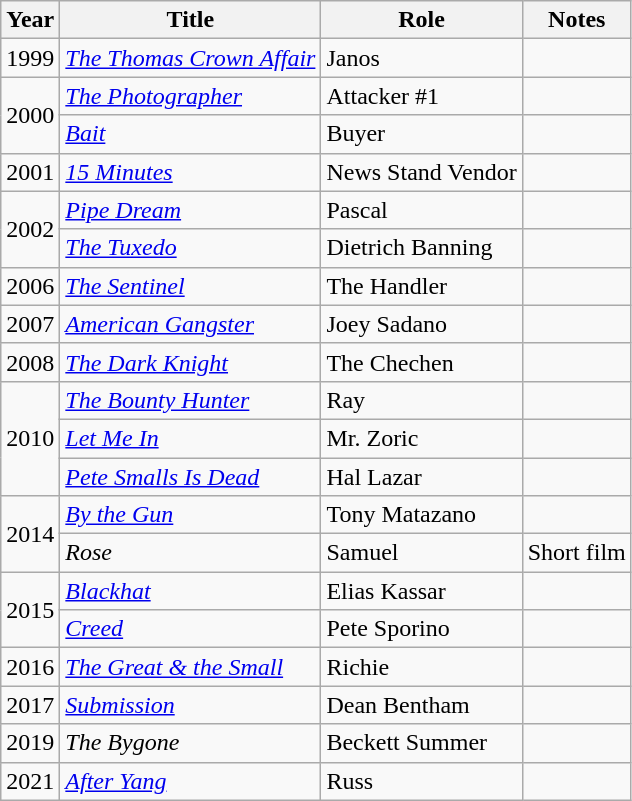<table class="wikitable sortable">
<tr>
<th>Year</th>
<th>Title</th>
<th>Role</th>
<th class="unsortable">Notes</th>
</tr>
<tr>
<td>1999</td>
<td><em><a href='#'>The Thomas Crown Affair</a></em></td>
<td>Janos</td>
<td></td>
</tr>
<tr>
<td rowspan="2">2000</td>
<td><em><a href='#'>The Photographer</a></em></td>
<td>Attacker #1</td>
<td></td>
</tr>
<tr>
<td><em><a href='#'>Bait</a></em></td>
<td>Buyer</td>
<td></td>
</tr>
<tr>
<td>2001</td>
<td><em><a href='#'>15 Minutes</a></em></td>
<td>News Stand Vendor</td>
<td></td>
</tr>
<tr>
<td rowspan="2">2002</td>
<td><em><a href='#'>Pipe Dream</a></em></td>
<td>Pascal</td>
<td></td>
</tr>
<tr>
<td><em><a href='#'>The Tuxedo</a></em></td>
<td>Dietrich Banning</td>
<td></td>
</tr>
<tr>
<td>2006</td>
<td><em><a href='#'>The Sentinel</a></em></td>
<td>The Handler</td>
<td></td>
</tr>
<tr>
<td>2007</td>
<td><em><a href='#'>American Gangster</a></em></td>
<td>Joey Sadano</td>
<td></td>
</tr>
<tr>
<td>2008</td>
<td><em><a href='#'>The Dark Knight</a></em></td>
<td>The Chechen</td>
<td></td>
</tr>
<tr>
<td rowspan="3">2010</td>
<td><em><a href='#'>The Bounty Hunter</a></em></td>
<td>Ray</td>
<td></td>
</tr>
<tr>
<td><em><a href='#'>Let Me In</a></em></td>
<td>Mr. Zoric</td>
<td></td>
</tr>
<tr>
<td><em><a href='#'>Pete Smalls Is Dead</a></em></td>
<td>Hal Lazar</td>
<td></td>
</tr>
<tr>
<td rowspan="2">2014</td>
<td><em><a href='#'>By the Gun</a></em></td>
<td>Tony Matazano</td>
<td></td>
</tr>
<tr>
<td><em>Rose</em></td>
<td>Samuel</td>
<td>Short film</td>
</tr>
<tr>
<td rowspan="2">2015</td>
<td><em><a href='#'>Blackhat</a></em></td>
<td>Elias Kassar</td>
<td></td>
</tr>
<tr>
<td><em><a href='#'>Creed</a></em></td>
<td>Pete Sporino</td>
<td></td>
</tr>
<tr>
<td>2016</td>
<td><em><a href='#'>The Great & the Small</a></em></td>
<td>Richie</td>
<td></td>
</tr>
<tr>
<td>2017</td>
<td><em><a href='#'>Submission</a></em></td>
<td>Dean Bentham</td>
<td></td>
</tr>
<tr>
<td>2019</td>
<td><em>The Bygone</em></td>
<td>Beckett Summer</td>
<td></td>
</tr>
<tr>
<td>2021</td>
<td><em><a href='#'>After Yang</a></em></td>
<td>Russ</td>
<td></td>
</tr>
</table>
